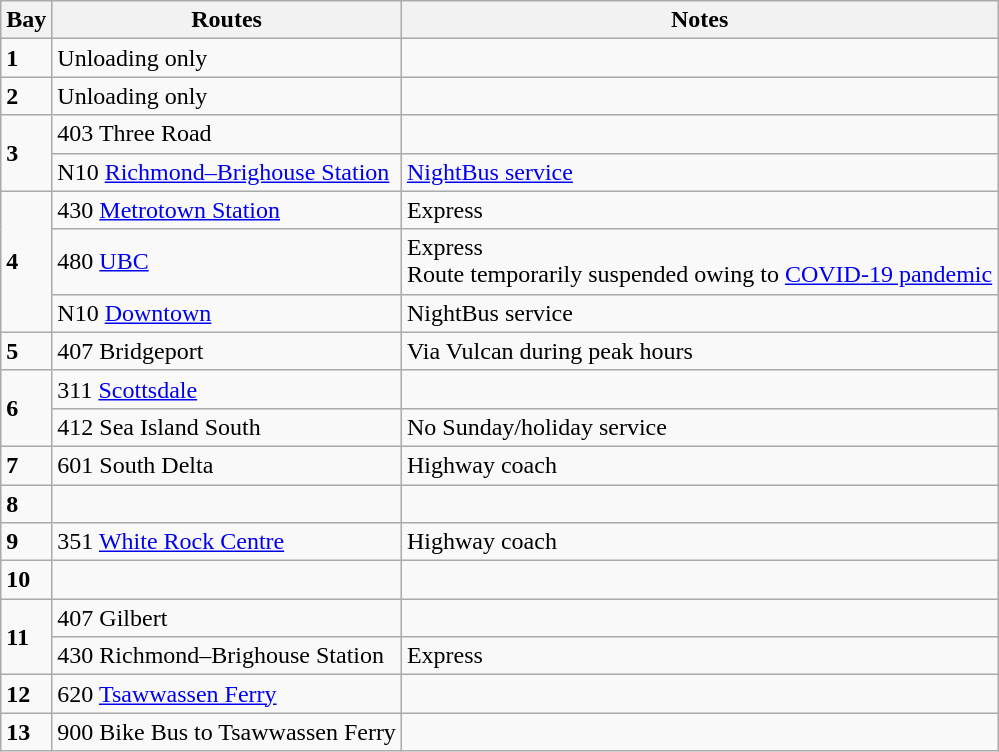<table class="wikitable">
<tr>
<th>Bay</th>
<th>Routes</th>
<th>Notes</th>
</tr>
<tr>
<td><strong>1</strong></td>
<td>Unloading only</td>
<td></td>
</tr>
<tr>
<td><strong>2</strong></td>
<td>Unloading only</td>
<td></td>
</tr>
<tr>
<td rowspan="2"><strong>3</strong></td>
<td>403 Three Road</td>
<td></td>
</tr>
<tr>
<td>N10 <a href='#'>Richmond–Brighouse Station</a></td>
<td><a href='#'>NightBus service</a></td>
</tr>
<tr>
<td rowspan="3"><strong>4</strong></td>
<td>430 <a href='#'>Metrotown Station</a></td>
<td>Express</td>
</tr>
<tr>
<td>480 <a href='#'>UBC</a></td>
<td>Express<br>Route temporarily suspended owing to <a href='#'>COVID-19 pandemic</a></td>
</tr>
<tr>
<td>N10 <a href='#'>Downtown</a></td>
<td>NightBus service</td>
</tr>
<tr>
<td><strong>5</strong></td>
<td>407 Bridgeport</td>
<td>Via Vulcan during peak hours</td>
</tr>
<tr>
<td rowspan="2"><strong>6</strong></td>
<td>311 <a href='#'>Scottsdale</a></td>
<td></td>
</tr>
<tr>
<td>412 Sea Island South</td>
<td>No Sunday/holiday service</td>
</tr>
<tr>
<td><strong>7</strong></td>
<td>601 South Delta</td>
<td>Highway coach</td>
</tr>
<tr>
<td><strong>8</strong></td>
<td></td>
<td></td>
</tr>
<tr>
<td><strong>9</strong></td>
<td>351 <a href='#'>White Rock Centre</a></td>
<td>Highway coach</td>
</tr>
<tr>
<td><strong>10</strong></td>
<td></td>
<td></td>
</tr>
<tr>
<td rowspan="2"><strong>11</strong></td>
<td>407 Gilbert</td>
<td></td>
</tr>
<tr>
<td>430 Richmond–Brighouse Station</td>
<td>Express</td>
</tr>
<tr>
<td><strong>12</strong></td>
<td>620 <a href='#'>Tsawwassen Ferry</a></td>
<td></td>
</tr>
<tr>
<td><strong>13</strong></td>
<td>900 Bike Bus to Tsawwassen Ferry</td>
<td></td>
</tr>
</table>
